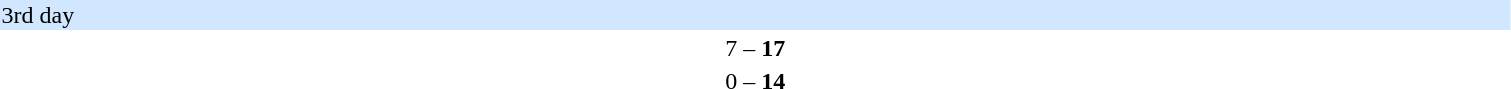<table width="80%">
<tr>
<th width="30%"></th>
<th width="12%"></th>
<th width="30%"></th>
</tr>
<tr bgcolor="#D0E7FF">
<td colspan="3">3rd day</td>
</tr>
<tr>
<td align="right"></td>
<td align="center">7 – <strong>17</strong></td>
<td><strong></strong></td>
</tr>
<tr>
<td align="right"></td>
<td align="center">0 – <strong>14</strong></td>
<td><strong></strong></td>
</tr>
<tr>
</tr>
</table>
